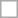<table class="wikitable">
<tr style="background:white">
<td style="padding:5px"></td>
</tr>
</table>
